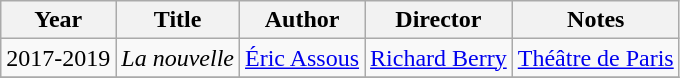<table class="wikitable">
<tr>
<th>Year</th>
<th>Title</th>
<th>Author</th>
<th>Director</th>
<th>Notes</th>
</tr>
<tr>
<td>2017-2019</td>
<td><em>La nouvelle</em></td>
<td><a href='#'>Éric Assous</a></td>
<td><a href='#'>Richard Berry</a></td>
<td><a href='#'>Théâtre de Paris</a></td>
</tr>
<tr>
</tr>
</table>
